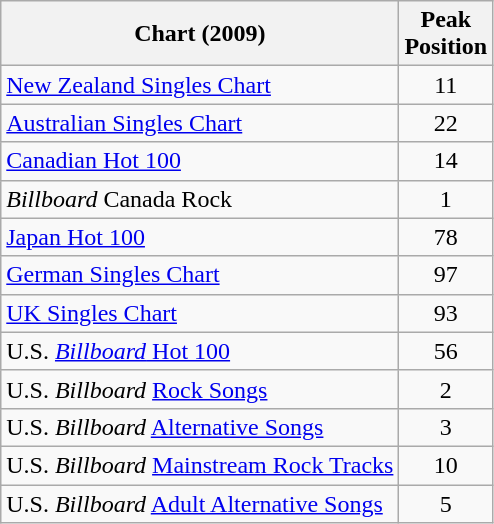<table class="wikitable sortable">
<tr>
<th>Chart (2009)</th>
<th>Peak<br>Position</th>
</tr>
<tr>
<td><a href='#'>New Zealand Singles Chart</a></td>
<td style="text-align:center;">11</td>
</tr>
<tr>
<td><a href='#'>Australian Singles Chart</a></td>
<td style="text-align:center;">22</td>
</tr>
<tr>
<td><a href='#'>Canadian Hot 100</a></td>
<td style="text-align:center;">14</td>
</tr>
<tr>
<td><em>Billboard</em> Canada Rock</td>
<td style="text-align:center;">1</td>
</tr>
<tr>
<td><a href='#'>Japan Hot 100</a></td>
<td style="text-align:center;">78</td>
</tr>
<tr>
<td><a href='#'>German Singles Chart</a></td>
<td style="text-align:center;">97</td>
</tr>
<tr>
<td><a href='#'>UK Singles Chart</a></td>
<td style="text-align:center;">93</td>
</tr>
<tr>
<td>U.S. <a href='#'><em>Billboard</em> Hot 100</a></td>
<td style="text-align:center;">56</td>
</tr>
<tr>
<td>U.S. <em>Billboard</em> <a href='#'>Rock Songs</a></td>
<td style="text-align:center;">2</td>
</tr>
<tr>
<td>U.S. <em>Billboard</em> <a href='#'>Alternative Songs</a></td>
<td style="text-align:center;">3</td>
</tr>
<tr>
<td>U.S. <em>Billboard</em> <a href='#'>Mainstream Rock Tracks</a></td>
<td style="text-align:center;">10</td>
</tr>
<tr>
<td>U.S. <em>Billboard</em> <a href='#'>Adult Alternative Songs</a></td>
<td style="text-align:center;">5</td>
</tr>
</table>
